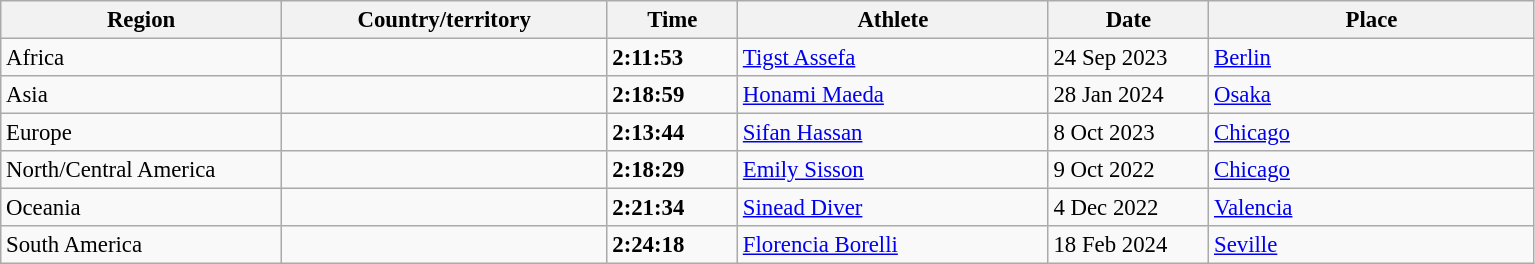<table class="wikitable sortable defaultleft col5right" style="font-size:95%; ">
<tr>
<th style="width:180px">Region</th>
<th style="width:210px">Country/territory</th>
<th style="width:80px">Time</th>
<th style="width:200px">Athlete</th>
<th style="width:100px">Date</th>
<th style="width:210px">Place</th>
</tr>
<tr>
<td>Africa</td>
<td></td>
<td><strong>2:11:53</strong></td>
<td><a href='#'>Tigst Assefa</a></td>
<td>24 Sep 2023</td>
<td><a href='#'>Berlin</a></td>
</tr>
<tr>
<td>Asia</td>
<td></td>
<td><strong>2:18:59</strong></td>
<td><a href='#'>Honami Maeda</a></td>
<td>28 Jan 2024</td>
<td><a href='#'>Osaka</a></td>
</tr>
<tr>
<td>Europe</td>
<td></td>
<td><strong>2:13:44</strong></td>
<td><a href='#'>Sifan Hassan</a></td>
<td>8 Oct 2023</td>
<td><a href='#'>Chicago</a></td>
</tr>
<tr>
<td>North/Central America</td>
<td></td>
<td><strong>2:18:29</strong></td>
<td><a href='#'>Emily Sisson</a></td>
<td>9 Oct 2022</td>
<td><a href='#'>Chicago</a></td>
</tr>
<tr>
<td>Oceania</td>
<td></td>
<td><strong>2:21:34</strong></td>
<td><a href='#'>Sinead Diver</a></td>
<td>4 Dec 2022</td>
<td><a href='#'>Valencia</a></td>
</tr>
<tr>
<td>South America</td>
<td></td>
<td><strong>2:24:18</strong></td>
<td><a href='#'>Florencia Borelli</a></td>
<td>18 Feb 2024</td>
<td><a href='#'>Seville</a></td>
</tr>
</table>
